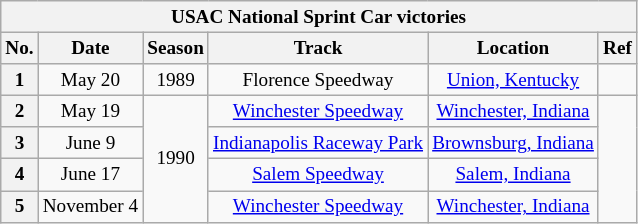<table class="wikitable collapsible collapsed" style="text-align:center; font-size:80%">
<tr>
<th colspan=45>USAC National Sprint Car victories</th>
</tr>
<tr>
<th scope="col">No.</th>
<th scope="col">Date</th>
<th scope="col">Season</th>
<th scope="col">Track</th>
<th scope="col">Location</th>
<th scope="col">Ref</th>
</tr>
<tr>
<th scope="row">1</th>
<td>May 20</td>
<td rowspan=1>1989</td>
<td>Florence Speedway</td>
<td><a href='#'>Union, Kentucky</a></td>
<td rowspan=1></td>
</tr>
<tr>
<th scope="row">2</th>
<td>May 19</td>
<td rowspan=4>1990</td>
<td><a href='#'>Winchester Speedway</a></td>
<td><a href='#'>Winchester, Indiana</a></td>
<td rowspan=4></td>
</tr>
<tr>
<th scope="row">3</th>
<td>June 9</td>
<td><a href='#'>Indianapolis Raceway Park</a></td>
<td><a href='#'>Brownsburg, Indiana</a></td>
</tr>
<tr>
<th scope="row">4</th>
<td>June 17</td>
<td><a href='#'>Salem Speedway</a></td>
<td><a href='#'>Salem, Indiana</a></td>
</tr>
<tr>
<th scope="row">5</th>
<td>November 4</td>
<td><a href='#'>Winchester Speedway</a></td>
<td><a href='#'>Winchester, Indiana</a></td>
</tr>
</table>
